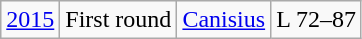<table class="wikitable">
<tr style="text-align:center;">
<td><a href='#'>2015</a></td>
<td>First round</td>
<td><a href='#'>Canisius</a></td>
<td>L 72–87</td>
</tr>
</table>
